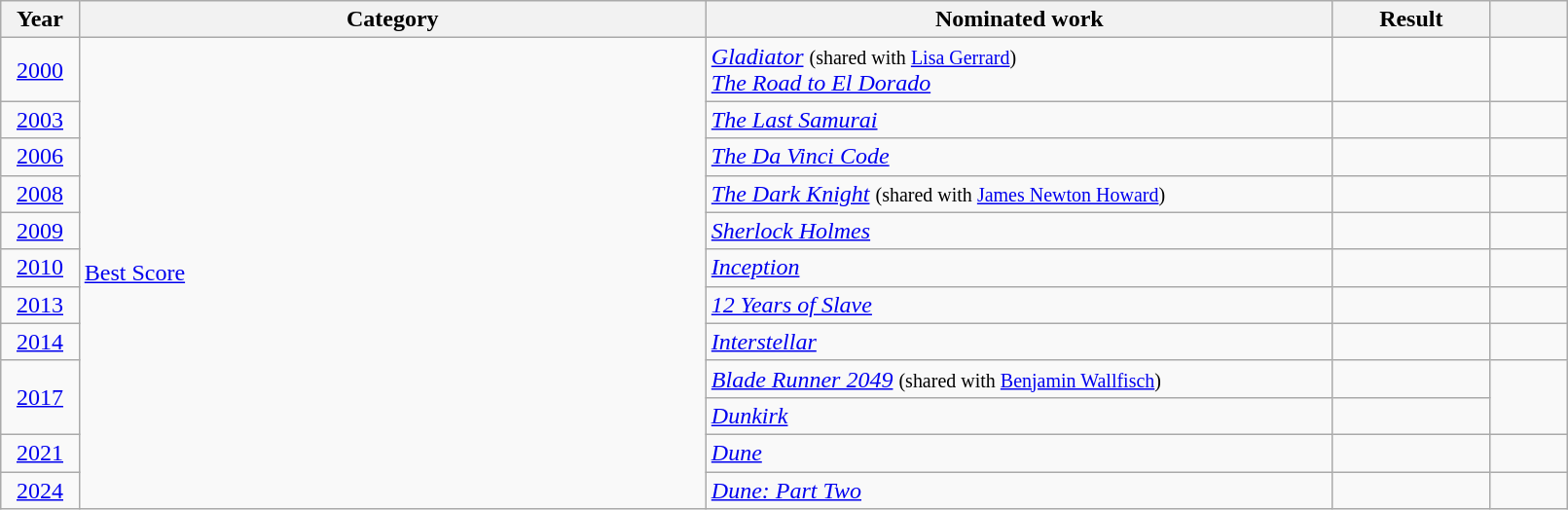<table class="wikitable" style="width:85%;">
<tr>
<th width=5%>Year</th>
<th style="width:40%;">Category</th>
<th style="width:40%;">Nominated work</th>
<th style="width:10%;">Result</th>
<th width=5%></th>
</tr>
<tr>
<td align="center"><a href='#'>2000</a></td>
<td rowspan="12"><a href='#'>Best Score</a></td>
<td><em><a href='#'>Gladiator</a></em> <small>(shared with <a href='#'>Lisa Gerrard</a>)</small><br><em><a href='#'>The Road to El Dorado</a></em></td>
<td></td>
<td align="center"></td>
</tr>
<tr>
<td align="center"><a href='#'>2003</a></td>
<td><em><a href='#'>The Last Samurai</a></em></td>
<td></td>
<td align="center"></td>
</tr>
<tr>
<td align="center"><a href='#'>2006</a></td>
<td><em><a href='#'>The Da Vinci Code</a></em></td>
<td></td>
<td align="center"></td>
</tr>
<tr>
<td align="center"><a href='#'>2008</a></td>
<td><em><a href='#'>The Dark Knight</a></em> <small>(shared with <a href='#'>James Newton Howard</a>)</small></td>
<td></td>
<td align="center"></td>
</tr>
<tr>
<td align="center"><a href='#'>2009</a></td>
<td><em><a href='#'>Sherlock Holmes</a></em></td>
<td></td>
<td align="center"></td>
</tr>
<tr>
<td align="center"><a href='#'>2010</a></td>
<td><em><a href='#'>Inception</a></em></td>
<td></td>
<td align="center"></td>
</tr>
<tr>
<td align="center"><a href='#'>2013</a></td>
<td><em><a href='#'>12 Years of Slave</a></em></td>
<td></td>
<td align="center"></td>
</tr>
<tr>
<td align="center"><a href='#'>2014</a></td>
<td><em><a href='#'>Interstellar</a></em></td>
<td></td>
<td align="center"></td>
</tr>
<tr>
<td align="center" rowspan="2"><a href='#'>2017</a></td>
<td><em><a href='#'>Blade Runner 2049</a></em> <small>(shared with <a href='#'>Benjamin Wallfisch</a>)</small></td>
<td></td>
<td align="center" rowspan="2"></td>
</tr>
<tr>
<td><em><a href='#'>Dunkirk</a></em></td>
<td></td>
</tr>
<tr>
<td align="center"><a href='#'>2021</a></td>
<td><em><a href='#'>Dune</a></em></td>
<td></td>
<td align="center"></td>
</tr>
<tr>
<td align="center"><a href='#'>2024</a></td>
<td><em><a href='#'>Dune: Part Two</a></em></td>
<td></td>
<td align="center"></td>
</tr>
</table>
